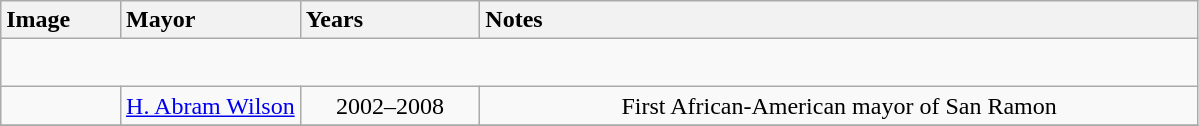<table class="wikitable" style="text-align:center">
<tr>
<th style="text-align:left; width:10%;">Image</th>
<th style="text-align:left; width:15%;">Mayor</th>
<th style="text-align:left; width:15%;">Years</th>
<th style="text-align:left; width:60%;">Notes</th>
</tr>
<tr style="height:2em">
</tr>
<tr>
<td></td>
<td><a href='#'>H. Abram Wilson</a></td>
<td>2002–2008</td>
<td>First African-American mayor of San Ramon</td>
</tr>
<tr>
</tr>
</table>
